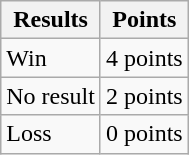<table class="wikitable">
<tr>
<th>Results</th>
<th>Points</th>
</tr>
<tr>
<td>Win</td>
<td>4 points</td>
</tr>
<tr>
<td>No result</td>
<td>2 points</td>
</tr>
<tr>
<td>Loss</td>
<td>0 points</td>
</tr>
</table>
